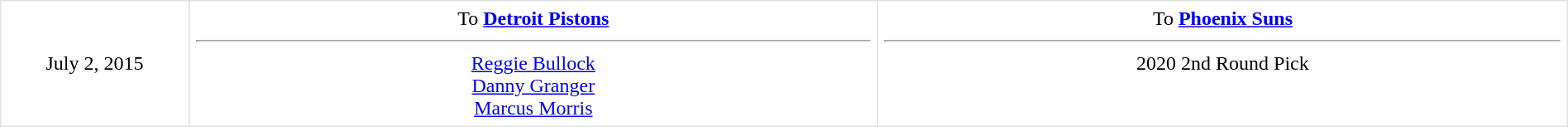<table border=1 style="border-collapse:collapse; text-align: center; width: 100%" bordercolor="#DFDFDF"  cellpadding="5">
<tr>
<td style="width:12%">July 2, 2015</td>
<td style="width:44%" valign="top">To <strong><a href='#'>Detroit Pistons</a></strong> <hr><a href='#'>Reggie Bullock</a><br><a href='#'>Danny Granger</a> <br><a href='#'>Marcus Morris</a></td>
<td style="width:44%" valign="top">To <strong><a href='#'>Phoenix Suns</a></strong> <hr>2020 2nd Round Pick</td>
</tr>
</table>
